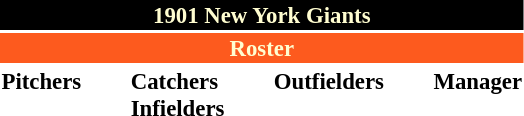<table class="toccolours" style="font-size: 95%;">
<tr>
<th colspan="10" style="background-color: black; color: #FFFDD0; text-align: center;">1901 New York Giants</th>
</tr>
<tr>
<td colspan="10" style="background-color: #fd5a1e; color: #FFFDD0; text-align: center;"><strong>Roster</strong></td>
</tr>
<tr>
<td valign="top"><strong>Pitchers</strong><br>













</td>
<td width="25px"></td>
<td valign="top"><strong>Catchers</strong><br>



<strong>Infielders</strong>








</td>
<td width="25px"></td>
<td valign="top"><strong>Outfielders</strong><br>




</td>
<td width="25px"></td>
<td valign="top"><strong>Manager</strong><br></td>
</tr>
</table>
